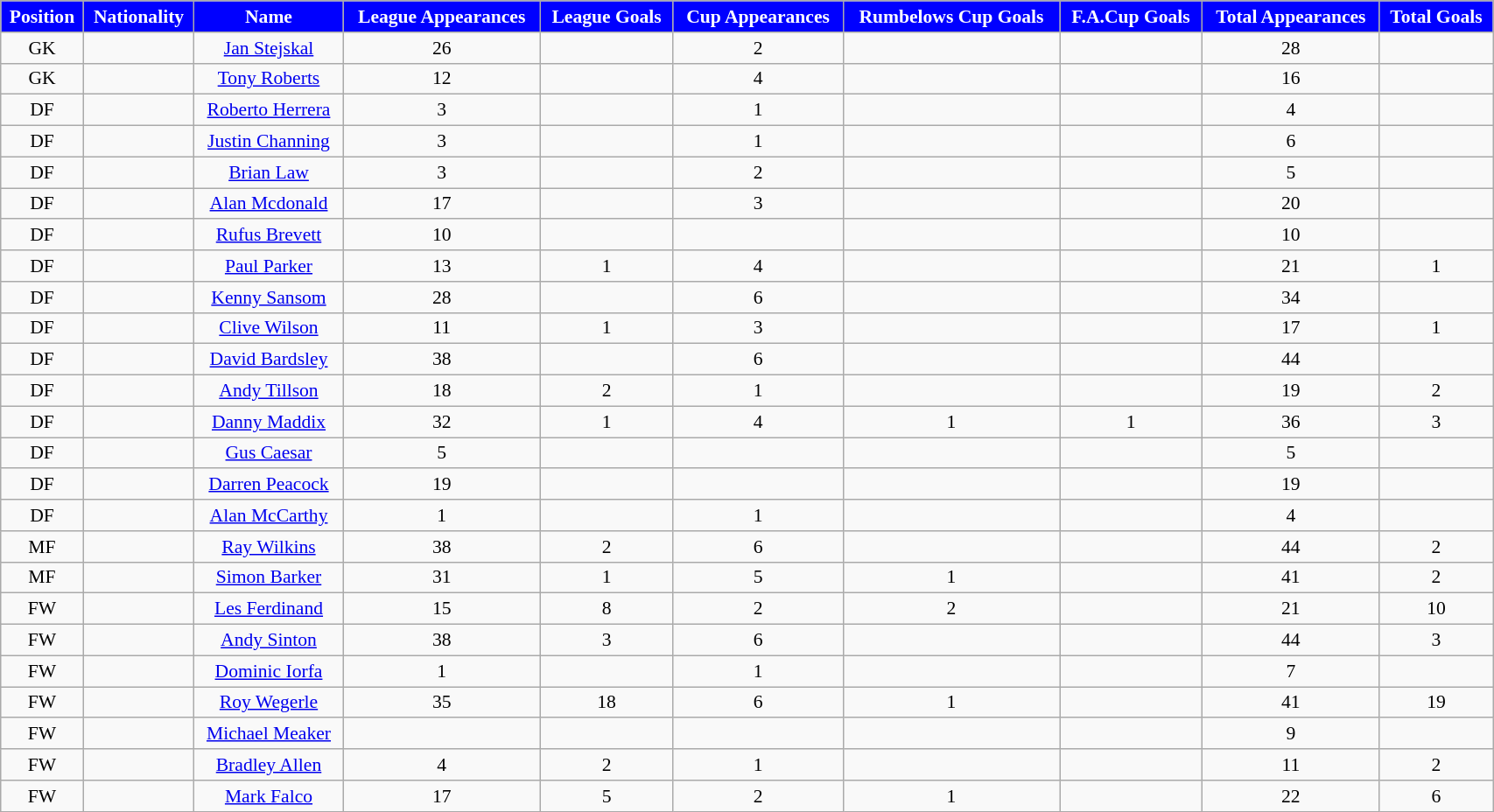<table class="wikitable" style="text-align:center; font-size:90%; width:90%;">
<tr>
<th style="background:#0000FF; color:#FFFFFF; text-align:center;">Position</th>
<th style="background:#0000FF; color:#FFFFFF; text-align:center;">Nationality</th>
<th style="background:#0000FF; color:#FFFFFF; text-align:center;"><strong>Name</strong></th>
<th style="background:#0000FF; color:#FFFFFF; text-align:center;">League Appearances</th>
<th style="background:#0000FF; color:#FFFFFF; text-align:center;">League Goals</th>
<th style="background:#0000FF; color:#FFFFFF; text-align:center;">Cup Appearances</th>
<th style="background:#0000FF; color:#FFFFFF; text-align:center;">Rumbelows Cup Goals</th>
<th style="background:#0000FF; color:#FFFFFF; text-align:center;">F.A.Cup Goals</th>
<th style="background:#0000FF; color:#FFFFFF; text-align:center;">Total Appearances</th>
<th style="background:#0000FF; color:#FFFFFF; text-align:center;">Total Goals</th>
</tr>
<tr>
<td>GK</td>
<td></td>
<td><a href='#'>Jan Stejskal</a></td>
<td>26</td>
<td></td>
<td>2</td>
<td></td>
<td></td>
<td>28</td>
<td></td>
</tr>
<tr>
<td>GK</td>
<td></td>
<td><a href='#'>Tony Roberts</a></td>
<td>12</td>
<td></td>
<td>4</td>
<td></td>
<td></td>
<td>16</td>
<td></td>
</tr>
<tr>
<td>DF</td>
<td></td>
<td><a href='#'>Roberto Herrera</a></td>
<td>3</td>
<td></td>
<td>1</td>
<td></td>
<td></td>
<td>4</td>
<td></td>
</tr>
<tr>
<td>DF</td>
<td></td>
<td><a href='#'>Justin Channing</a></td>
<td>3</td>
<td></td>
<td>1</td>
<td></td>
<td></td>
<td>6</td>
<td></td>
</tr>
<tr>
<td>DF</td>
<td></td>
<td><a href='#'>Brian Law</a></td>
<td>3</td>
<td></td>
<td>2</td>
<td></td>
<td></td>
<td>5</td>
<td></td>
</tr>
<tr>
<td>DF</td>
<td></td>
<td><a href='#'>Alan Mcdonald</a></td>
<td>17</td>
<td></td>
<td>3</td>
<td></td>
<td></td>
<td>20</td>
<td></td>
</tr>
<tr>
<td>DF</td>
<td></td>
<td><a href='#'>Rufus Brevett</a></td>
<td>10</td>
<td></td>
<td></td>
<td></td>
<td></td>
<td>10</td>
<td></td>
</tr>
<tr>
<td>DF</td>
<td></td>
<td><a href='#'>Paul Parker</a></td>
<td>13</td>
<td>1</td>
<td>4</td>
<td></td>
<td></td>
<td>21</td>
<td>1</td>
</tr>
<tr>
<td>DF</td>
<td></td>
<td><a href='#'>Kenny Sansom</a></td>
<td>28</td>
<td></td>
<td>6</td>
<td></td>
<td></td>
<td>34</td>
<td></td>
</tr>
<tr>
<td>DF</td>
<td></td>
<td><a href='#'>Clive Wilson</a></td>
<td>11</td>
<td>1</td>
<td>3</td>
<td></td>
<td></td>
<td>17</td>
<td>1</td>
</tr>
<tr>
<td>DF</td>
<td></td>
<td><a href='#'>David Bardsley</a></td>
<td>38</td>
<td></td>
<td>6</td>
<td></td>
<td></td>
<td>44</td>
<td></td>
</tr>
<tr>
<td>DF</td>
<td></td>
<td><a href='#'>Andy Tillson</a></td>
<td>18</td>
<td>2</td>
<td>1</td>
<td></td>
<td></td>
<td>19</td>
<td>2</td>
</tr>
<tr>
<td>DF</td>
<td></td>
<td><a href='#'>Danny Maddix</a></td>
<td>32</td>
<td>1</td>
<td>4</td>
<td>1</td>
<td>1</td>
<td>36</td>
<td>3</td>
</tr>
<tr>
<td>DF</td>
<td></td>
<td><a href='#'>Gus Caesar</a></td>
<td>5</td>
<td></td>
<td></td>
<td></td>
<td></td>
<td>5</td>
<td></td>
</tr>
<tr>
<td>DF</td>
<td></td>
<td><a href='#'>Darren Peacock</a></td>
<td>19</td>
<td></td>
<td></td>
<td></td>
<td></td>
<td>19</td>
<td></td>
</tr>
<tr>
<td>DF</td>
<td></td>
<td><a href='#'>Alan McCarthy</a></td>
<td>1</td>
<td></td>
<td>1</td>
<td></td>
<td></td>
<td>4</td>
<td></td>
</tr>
<tr>
<td>MF</td>
<td></td>
<td><a href='#'>Ray Wilkins</a></td>
<td>38</td>
<td>2</td>
<td>6</td>
<td></td>
<td></td>
<td>44</td>
<td>2</td>
</tr>
<tr>
<td>MF</td>
<td></td>
<td><a href='#'>Simon Barker</a></td>
<td>31</td>
<td>1</td>
<td>5</td>
<td>1</td>
<td></td>
<td>41</td>
<td>2</td>
</tr>
<tr>
<td>FW</td>
<td></td>
<td><a href='#'>Les Ferdinand</a></td>
<td>15</td>
<td>8</td>
<td>2</td>
<td>2</td>
<td></td>
<td>21</td>
<td>10</td>
</tr>
<tr>
<td>FW</td>
<td></td>
<td><a href='#'>Andy Sinton</a></td>
<td>38</td>
<td>3</td>
<td>6</td>
<td></td>
<td></td>
<td>44</td>
<td>3</td>
</tr>
<tr>
<td>FW</td>
<td></td>
<td><a href='#'>Dominic Iorfa</a></td>
<td>1</td>
<td></td>
<td>1</td>
<td></td>
<td></td>
<td>7</td>
<td></td>
</tr>
<tr>
<td>FW</td>
<td></td>
<td><a href='#'>Roy Wegerle</a></td>
<td>35</td>
<td>18</td>
<td>6</td>
<td>1</td>
<td></td>
<td>41</td>
<td>19</td>
</tr>
<tr>
<td>FW</td>
<td></td>
<td><a href='#'>Michael Meaker</a></td>
<td></td>
<td></td>
<td></td>
<td></td>
<td></td>
<td>9</td>
<td></td>
</tr>
<tr>
<td>FW</td>
<td></td>
<td><a href='#'>Bradley Allen</a></td>
<td>4</td>
<td>2</td>
<td>1</td>
<td></td>
<td></td>
<td>11</td>
<td>2</td>
</tr>
<tr>
<td>FW</td>
<td></td>
<td><a href='#'>Mark Falco</a></td>
<td>17</td>
<td>5</td>
<td>2</td>
<td>1</td>
<td></td>
<td>22</td>
<td>6</td>
</tr>
</table>
